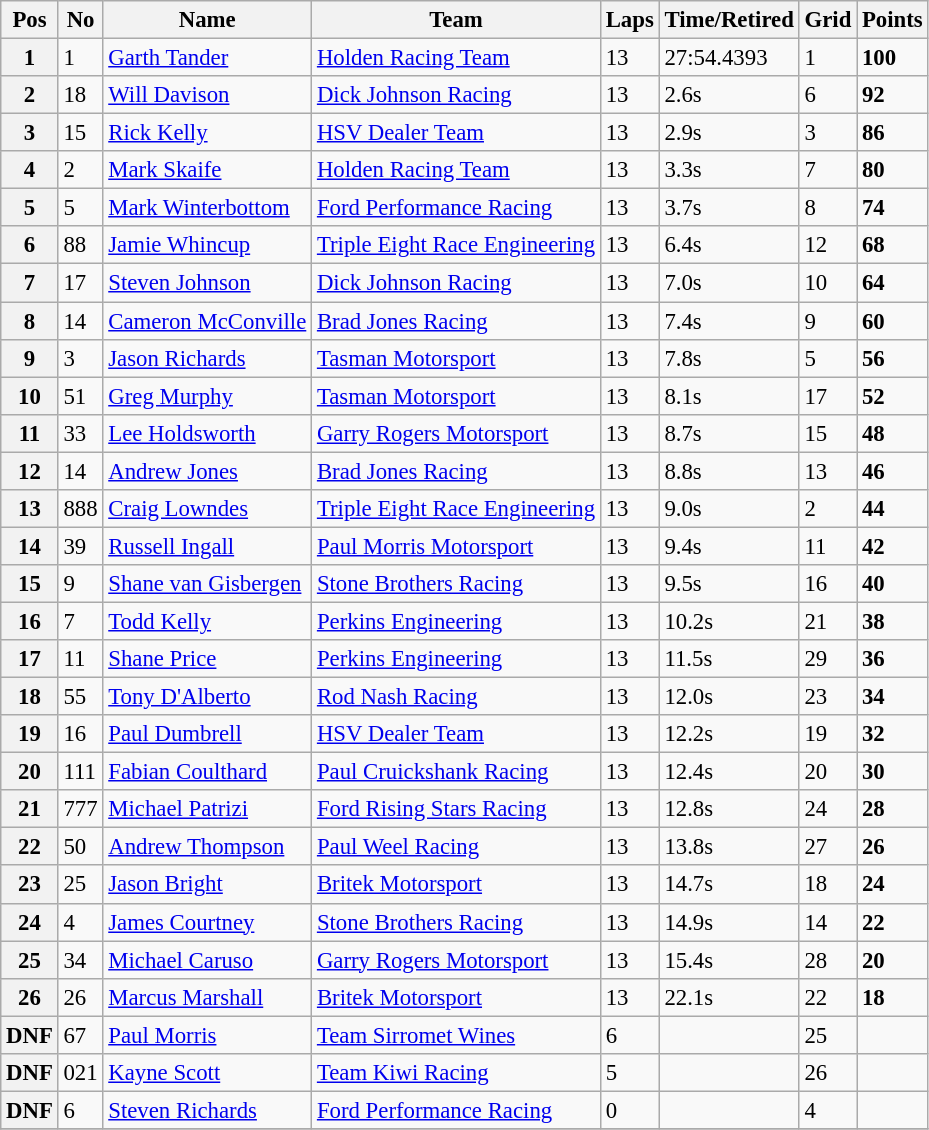<table class="wikitable" style="font-size: 95%;">
<tr>
<th>Pos</th>
<th>No</th>
<th>Name</th>
<th>Team</th>
<th>Laps</th>
<th>Time/Retired</th>
<th>Grid</th>
<th>Points</th>
</tr>
<tr>
<th>1</th>
<td>1</td>
<td><a href='#'>Garth Tander</a></td>
<td><a href='#'>Holden Racing Team</a></td>
<td>13</td>
<td>27:54.4393</td>
<td>1</td>
<td><strong>100</strong></td>
</tr>
<tr>
<th>2</th>
<td>18</td>
<td><a href='#'>Will Davison</a></td>
<td><a href='#'>Dick Johnson Racing</a></td>
<td>13</td>
<td>2.6s</td>
<td>6</td>
<td><strong>92</strong></td>
</tr>
<tr>
<th>3</th>
<td>15</td>
<td><a href='#'>Rick Kelly</a></td>
<td><a href='#'>HSV Dealer Team</a></td>
<td>13</td>
<td>2.9s</td>
<td>3</td>
<td><strong>86</strong></td>
</tr>
<tr>
<th>4</th>
<td>2</td>
<td><a href='#'>Mark Skaife</a></td>
<td><a href='#'>Holden Racing Team</a></td>
<td>13</td>
<td>3.3s</td>
<td>7</td>
<td><strong>80</strong></td>
</tr>
<tr>
<th>5</th>
<td>5</td>
<td><a href='#'>Mark Winterbottom</a></td>
<td><a href='#'>Ford Performance Racing</a></td>
<td>13</td>
<td>3.7s</td>
<td>8</td>
<td><strong>74</strong></td>
</tr>
<tr>
<th>6</th>
<td>88</td>
<td><a href='#'>Jamie Whincup</a></td>
<td><a href='#'>Triple Eight Race Engineering</a></td>
<td>13</td>
<td>6.4s</td>
<td>12</td>
<td><strong>68</strong></td>
</tr>
<tr>
<th>7</th>
<td>17</td>
<td><a href='#'>Steven Johnson</a></td>
<td><a href='#'>Dick Johnson Racing</a></td>
<td>13</td>
<td>7.0s</td>
<td>10</td>
<td><strong>64</strong></td>
</tr>
<tr>
<th>8</th>
<td>14</td>
<td><a href='#'>Cameron McConville</a></td>
<td><a href='#'>Brad Jones Racing</a></td>
<td>13</td>
<td>7.4s</td>
<td>9</td>
<td><strong>60</strong></td>
</tr>
<tr>
<th>9</th>
<td>3</td>
<td><a href='#'>Jason Richards</a></td>
<td><a href='#'>Tasman Motorsport</a></td>
<td>13</td>
<td>7.8s</td>
<td>5</td>
<td><strong>56</strong></td>
</tr>
<tr>
<th>10</th>
<td>51</td>
<td><a href='#'>Greg Murphy</a></td>
<td><a href='#'>Tasman Motorsport</a></td>
<td>13</td>
<td>8.1s</td>
<td>17</td>
<td><strong>52</strong></td>
</tr>
<tr>
<th>11</th>
<td>33</td>
<td><a href='#'>Lee Holdsworth</a></td>
<td><a href='#'>Garry Rogers Motorsport</a></td>
<td>13</td>
<td>8.7s</td>
<td>15</td>
<td><strong>48</strong></td>
</tr>
<tr>
<th>12</th>
<td>14</td>
<td><a href='#'>Andrew Jones</a></td>
<td><a href='#'>Brad Jones Racing</a></td>
<td>13</td>
<td>8.8s</td>
<td>13</td>
<td><strong>46</strong></td>
</tr>
<tr>
<th>13</th>
<td>888</td>
<td><a href='#'>Craig Lowndes</a></td>
<td><a href='#'>Triple Eight Race Engineering</a></td>
<td>13</td>
<td>9.0s</td>
<td>2</td>
<td><strong>44</strong></td>
</tr>
<tr>
<th>14</th>
<td>39</td>
<td><a href='#'>Russell Ingall</a></td>
<td><a href='#'>Paul Morris Motorsport</a></td>
<td>13</td>
<td>9.4s</td>
<td>11</td>
<td><strong>42</strong></td>
</tr>
<tr>
<th>15</th>
<td>9</td>
<td><a href='#'>Shane van Gisbergen</a></td>
<td><a href='#'>Stone Brothers Racing</a></td>
<td>13</td>
<td>9.5s</td>
<td>16</td>
<td><strong>40</strong></td>
</tr>
<tr>
<th>16</th>
<td>7</td>
<td><a href='#'>Todd Kelly</a></td>
<td><a href='#'>Perkins Engineering</a></td>
<td>13</td>
<td>10.2s</td>
<td>21</td>
<td><strong>38</strong></td>
</tr>
<tr>
<th>17</th>
<td>11</td>
<td><a href='#'>Shane Price</a></td>
<td><a href='#'>Perkins Engineering</a></td>
<td>13</td>
<td>11.5s</td>
<td>29</td>
<td><strong>36</strong></td>
</tr>
<tr>
<th>18</th>
<td>55</td>
<td><a href='#'>Tony D'Alberto</a></td>
<td><a href='#'>Rod Nash Racing</a></td>
<td>13</td>
<td>12.0s</td>
<td>23</td>
<td><strong>34</strong></td>
</tr>
<tr>
<th>19</th>
<td>16</td>
<td><a href='#'>Paul Dumbrell</a></td>
<td><a href='#'>HSV Dealer Team</a></td>
<td>13</td>
<td>12.2s</td>
<td>19</td>
<td><strong>32</strong></td>
</tr>
<tr>
<th>20</th>
<td>111</td>
<td><a href='#'>Fabian Coulthard</a></td>
<td><a href='#'>Paul Cruickshank Racing</a></td>
<td>13</td>
<td>12.4s</td>
<td>20</td>
<td><strong>30</strong></td>
</tr>
<tr>
<th>21</th>
<td>777</td>
<td><a href='#'>Michael Patrizi</a></td>
<td><a href='#'>Ford Rising Stars Racing</a></td>
<td>13</td>
<td>12.8s</td>
<td>24</td>
<td><strong>28</strong></td>
</tr>
<tr>
<th>22</th>
<td>50</td>
<td><a href='#'>Andrew Thompson</a></td>
<td><a href='#'>Paul Weel Racing</a></td>
<td>13</td>
<td>13.8s</td>
<td>27</td>
<td><strong>26</strong></td>
</tr>
<tr>
<th>23</th>
<td>25</td>
<td><a href='#'>Jason Bright</a></td>
<td><a href='#'>Britek Motorsport</a></td>
<td>13</td>
<td>14.7s</td>
<td>18</td>
<td><strong>24</strong></td>
</tr>
<tr>
<th>24</th>
<td>4</td>
<td><a href='#'>James Courtney</a></td>
<td><a href='#'>Stone Brothers Racing</a></td>
<td>13</td>
<td>14.9s</td>
<td>14</td>
<td><strong>22</strong></td>
</tr>
<tr>
<th>25</th>
<td>34</td>
<td><a href='#'>Michael Caruso</a></td>
<td><a href='#'>Garry Rogers Motorsport</a></td>
<td>13</td>
<td>15.4s</td>
<td>28</td>
<td><strong>20</strong></td>
</tr>
<tr>
<th>26</th>
<td>26</td>
<td><a href='#'>Marcus Marshall</a></td>
<td><a href='#'>Britek Motorsport</a></td>
<td>13</td>
<td>22.1s</td>
<td>22</td>
<td><strong>18</strong></td>
</tr>
<tr>
<th>DNF</th>
<td>67</td>
<td><a href='#'>Paul Morris</a></td>
<td><a href='#'>Team Sirromet Wines</a></td>
<td>6</td>
<td></td>
<td>25</td>
<td></td>
</tr>
<tr>
<th>DNF</th>
<td>021</td>
<td><a href='#'>Kayne Scott</a></td>
<td><a href='#'>Team Kiwi Racing</a></td>
<td>5</td>
<td></td>
<td>26</td>
<td></td>
</tr>
<tr>
<th>DNF</th>
<td>6</td>
<td><a href='#'>Steven Richards</a></td>
<td><a href='#'>Ford Performance Racing</a></td>
<td>0</td>
<td></td>
<td>4</td>
<td></td>
</tr>
<tr>
</tr>
</table>
